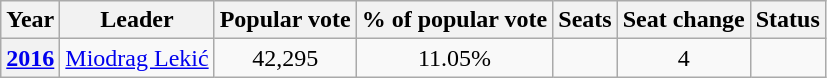<table class="wikitable" style="text-align:center">
<tr>
<th>Year</th>
<th>Leader</th>
<th>Popular vote</th>
<th>% of popular vote</th>
<th>Seats</th>
<th>Seat change</th>
<th>Status</th>
</tr>
<tr>
<th><a href='#'>2016</a></th>
<td><a href='#'>Miodrag Lekić</a></td>
<td>42,295</td>
<td>11.05%</td>
<td></td>
<td> 4</td>
<td></td>
</tr>
</table>
